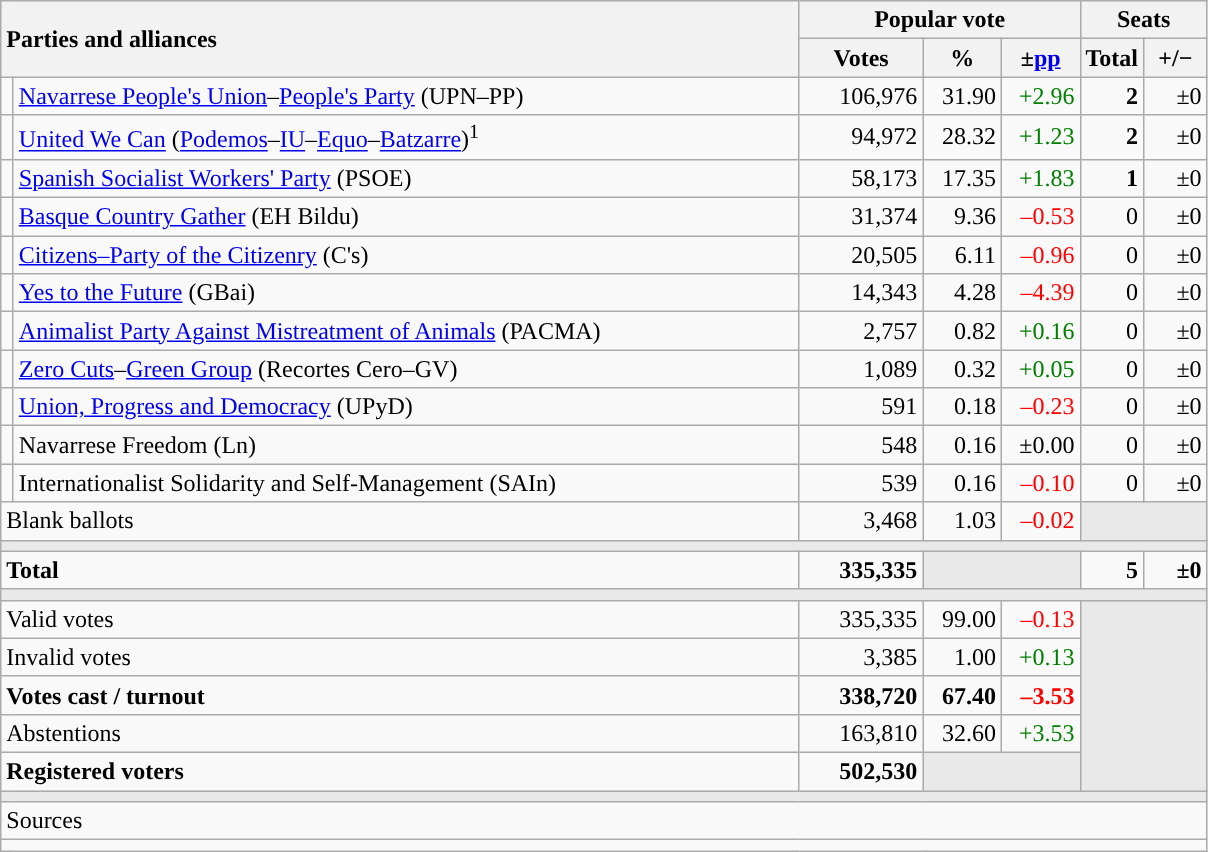<table class="wikitable" style="text-align:right;">
<tr>
<th style="text-align:left;" rowspan="2" colspan="2" width="525">Parties and alliances</th>
<th colspan="3">Popular vote</th>
<th colspan="2">Seats</th>
</tr>
<tr>
<th width="75">Votes</th>
<th width="45">%</th>
<th width="45">±<a href='#'>pp</a></th>
<th width="35">Total</th>
<th width="35">+/−</th>
</tr>
<tr>
<td width="1" style="color:inherit;background:"></td>
<td align="left"><a href='#'>Navarrese People's Union</a>–<a href='#'>People's Party</a> (UPN–PP)</td>
<td>106,976</td>
<td>31.90</td>
<td style="color:green;">+2.96</td>
<td><strong>2</strong></td>
<td>±0</td>
</tr>
<tr>
<td style="color:inherit;background:"></td>
<td align="left"><a href='#'>United We Can</a> (<a href='#'>Podemos</a>–<a href='#'>IU</a>–<a href='#'>Equo</a>–<a href='#'>Batzarre</a>)<sup>1</sup></td>
<td>94,972</td>
<td>28.32</td>
<td style="color:green;">+1.23</td>
<td><strong>2</strong></td>
<td>±0</td>
</tr>
<tr>
<td style="color:inherit;background:"></td>
<td align="left"><a href='#'>Spanish Socialist Workers' Party</a> (PSOE)</td>
<td>58,173</td>
<td>17.35</td>
<td style="color:green;">+1.83</td>
<td><strong>1</strong></td>
<td>±0</td>
</tr>
<tr>
<td style="color:inherit;background:"></td>
<td align="left"><a href='#'>Basque Country Gather</a> (EH Bildu)</td>
<td>31,374</td>
<td>9.36</td>
<td style="color:red;">–0.53</td>
<td>0</td>
<td>±0</td>
</tr>
<tr>
<td style="color:inherit;background:"></td>
<td align="left"><a href='#'>Citizens–Party of the Citizenry</a> (C's)</td>
<td>20,505</td>
<td>6.11</td>
<td style="color:red;">–0.96</td>
<td>0</td>
<td>±0</td>
</tr>
<tr>
<td style="color:inherit;background:"></td>
<td align="left"><a href='#'>Yes to the Future</a> (GBai)</td>
<td>14,343</td>
<td>4.28</td>
<td style="color:red;">–4.39</td>
<td>0</td>
<td>±0</td>
</tr>
<tr>
<td style="color:inherit;background:"></td>
<td align="left"><a href='#'>Animalist Party Against Mistreatment of Animals</a> (PACMA)</td>
<td>2,757</td>
<td>0.82</td>
<td style="color:green;">+0.16</td>
<td>0</td>
<td>±0</td>
</tr>
<tr>
<td style="color:inherit;background:"></td>
<td align="left"><a href='#'>Zero Cuts</a>–<a href='#'>Green Group</a> (Recortes Cero–GV)</td>
<td>1,089</td>
<td>0.32</td>
<td style="color:green;">+0.05</td>
<td>0</td>
<td>±0</td>
</tr>
<tr>
<td style="color:inherit;background:"></td>
<td align="left"><a href='#'>Union, Progress and Democracy</a> (UPyD)</td>
<td>591</td>
<td>0.18</td>
<td style="color:red;">–0.23</td>
<td>0</td>
<td>±0</td>
</tr>
<tr>
<td style="color:inherit;background:"></td>
<td align="left">Navarrese Freedom (Ln)</td>
<td>548</td>
<td>0.16</td>
<td>±0.00</td>
<td>0</td>
<td>±0</td>
</tr>
<tr>
<td style="color:inherit;background:"></td>
<td align="left">Internationalist Solidarity and Self-Management (SAIn)</td>
<td>539</td>
<td>0.16</td>
<td style="color:red;">–0.10</td>
<td>0</td>
<td>±0</td>
</tr>
<tr>
<td align="left" colspan="2">Blank ballots</td>
<td>3,468</td>
<td>1.03</td>
<td style="color:red;">–0.02</td>
<td bgcolor="#E9E9E9" colspan="2"></td>
</tr>
<tr>
<td colspan="7" bgcolor="#E9E9E9"></td>
</tr>
<tr style="font-weight:bold;">
<td align="left" colspan="2">Total</td>
<td>335,335</td>
<td bgcolor="#E9E9E9" colspan="2"></td>
<td>5</td>
<td>±0</td>
</tr>
<tr>
<td colspan="7" bgcolor="#E9E9E9"></td>
</tr>
<tr>
<td align="left" colspan="2">Valid votes</td>
<td>335,335</td>
<td>99.00</td>
<td style="color:red;">–0.13</td>
<td bgcolor="#E9E9E9" colspan="2" rowspan="5"></td>
</tr>
<tr>
<td align="left" colspan="2">Invalid votes</td>
<td>3,385</td>
<td>1.00</td>
<td style="color:green;">+0.13</td>
</tr>
<tr style="font-weight:bold;">
<td align="left" colspan="2">Votes cast / turnout</td>
<td>338,720</td>
<td>67.40</td>
<td style="color:red;">–3.53</td>
</tr>
<tr>
<td align="left" colspan="2">Abstentions</td>
<td>163,810</td>
<td>32.60</td>
<td style="color:green;">+3.53</td>
</tr>
<tr style="font-weight:bold;">
<td align="left" colspan="2">Registered voters</td>
<td>502,530</td>
<td bgcolor="#E9E9E9" colspan="2"></td>
</tr>
<tr>
<td colspan="7" bgcolor="#E9E9E9"></td>
</tr>
<tr>
<td align="left" colspan="7">Sources</td>
</tr>
<tr>
<td colspan="7" style="text-align:left; max-width:790px;"></td>
</tr>
</table>
